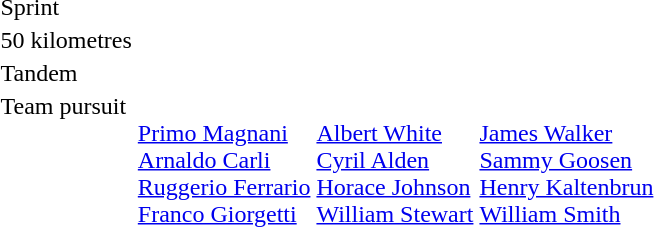<table>
<tr>
<td>Sprint<br></td>
<td></td>
<td></td>
<td></td>
</tr>
<tr>
<td>50 kilometres<br></td>
<td></td>
<td></td>
<td></td>
</tr>
<tr>
<td>Tandem<br></td>
<td></td>
<td></td>
<td></td>
</tr>
<tr valign="top">
<td>Team pursuit<br></td>
<td><br><a href='#'>Primo Magnani</a><br><a href='#'>Arnaldo Carli</a><br><a href='#'>Ruggerio Ferrario</a><br><a href='#'>Franco Giorgetti</a></td>
<td><br><a href='#'>Albert White</a><br><a href='#'>Cyril Alden</a><br><a href='#'>Horace Johnson</a><br><a href='#'>William Stewart</a></td>
<td><br><a href='#'>James Walker</a><br><a href='#'>Sammy Goosen</a><br><a href='#'>Henry Kaltenbrun</a><br><a href='#'>William Smith</a></td>
</tr>
</table>
